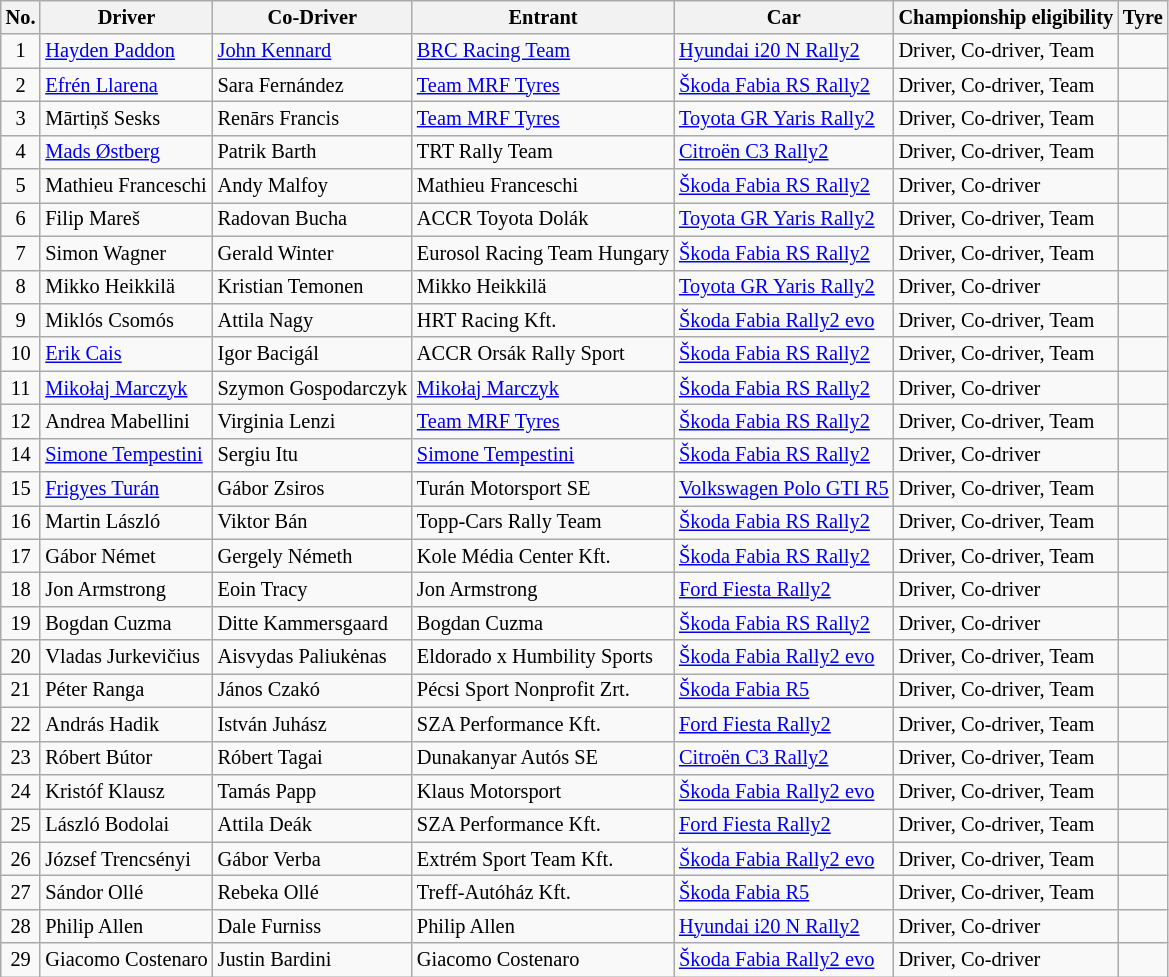<table class="wikitable" style="font-size: 85%;">
<tr>
<th>No.</th>
<th>Driver</th>
<th>Co-Driver</th>
<th>Entrant</th>
<th>Car</th>
<th>Championship eligibility</th>
<th>Tyre</th>
</tr>
<tr>
<td align="center">1</td>
<td> <a href='#'>Hayden Paddon</a></td>
<td> <a href='#'>John Kennard</a></td>
<td> <a href='#'>BRC Racing Team</a></td>
<td><a href='#'>Hyundai i20 N Rally2</a></td>
<td>Driver, Co-driver, Team</td>
<td align="center"></td>
</tr>
<tr>
<td align="center">2</td>
<td> <a href='#'>Efrén Llarena</a></td>
<td> Sara Fernández</td>
<td> <a href='#'>Team MRF Tyres</a></td>
<td><a href='#'>Škoda Fabia RS Rally2</a></td>
<td>Driver, Co-driver, Team</td>
<td align="center"></td>
</tr>
<tr>
<td align="center">3</td>
<td> Mārtiņš Sesks</td>
<td> Renārs Francis</td>
<td> <a href='#'>Team MRF Tyres</a></td>
<td><a href='#'>Toyota GR Yaris Rally2</a></td>
<td>Driver, Co-driver, Team</td>
<td align="center"></td>
</tr>
<tr>
<td align="center">4</td>
<td> <a href='#'>Mads Østberg</a></td>
<td> Patrik Barth</td>
<td> TRT Rally Team</td>
<td><a href='#'>Citroën C3 Rally2</a></td>
<td>Driver, Co-driver, Team</td>
<td align="center"></td>
</tr>
<tr>
<td align="center">5</td>
<td> Mathieu Franceschi</td>
<td> Andy Malfoy</td>
<td> Mathieu Franceschi</td>
<td><a href='#'>Škoda Fabia RS Rally2</a></td>
<td>Driver, Co-driver</td>
<td align="center"></td>
</tr>
<tr>
<td align="center">6</td>
<td> Filip Mareš</td>
<td> Radovan Bucha</td>
<td> ACCR Toyota Dolák</td>
<td><a href='#'>Toyota GR Yaris Rally2</a></td>
<td>Driver, Co-driver, Team</td>
<td align="center"></td>
</tr>
<tr>
<td align="center">7</td>
<td> Simon Wagner</td>
<td> Gerald Winter</td>
<td> Eurosol Racing Team Hungary</td>
<td><a href='#'>Škoda Fabia RS Rally2</a></td>
<td>Driver, Co-driver, Team</td>
<td align="center"></td>
</tr>
<tr>
<td align="center">8</td>
<td> Mikko Heikkilä</td>
<td> Kristian Temonen</td>
<td> Mikko Heikkilä</td>
<td><a href='#'>Toyota GR Yaris Rally2</a></td>
<td>Driver, Co-driver</td>
<td align="center"></td>
</tr>
<tr>
<td align="center">9</td>
<td> Miklós Csomós</td>
<td> Attila Nagy</td>
<td> HRT Racing Kft.</td>
<td><a href='#'>Škoda Fabia Rally2 evo</a></td>
<td>Driver, Co-driver, Team</td>
<td align="center"></td>
</tr>
<tr>
<td align="center">10</td>
<td> <a href='#'>Erik Cais</a></td>
<td> Igor Bacigál</td>
<td> ACCR Orsák Rally Sport</td>
<td><a href='#'>Škoda Fabia RS Rally2</a></td>
<td>Driver, Co-driver, Team</td>
<td align="center"></td>
</tr>
<tr>
<td align="center">11</td>
<td> <a href='#'>Mikołaj Marczyk</a></td>
<td> Szymon Gospodarczyk</td>
<td> <a href='#'>Mikołaj Marczyk</a></td>
<td><a href='#'>Škoda Fabia RS Rally2</a></td>
<td>Driver, Co-driver</td>
<td align="center"></td>
</tr>
<tr>
<td align="center">12</td>
<td> Andrea Mabellini</td>
<td> Virginia Lenzi</td>
<td> <a href='#'>Team MRF Tyres</a></td>
<td><a href='#'>Škoda Fabia RS Rally2</a></td>
<td>Driver, Co-driver, Team</td>
<td align="center"></td>
</tr>
<tr>
<td align="center">14</td>
<td> <a href='#'>Simone Tempestini</a></td>
<td> Sergiu Itu</td>
<td> <a href='#'>Simone Tempestini</a></td>
<td><a href='#'>Škoda Fabia RS Rally2</a></td>
<td>Driver, Co-driver</td>
<td align="center"></td>
</tr>
<tr>
<td align="center">15</td>
<td> <a href='#'>Frigyes Turán</a></td>
<td> Gábor Zsiros</td>
<td> Turán Motorsport SE</td>
<td><a href='#'>Volkswagen Polo GTI R5</a></td>
<td>Driver, Co-driver, Team</td>
<td align="center"></td>
</tr>
<tr>
<td align="center">16</td>
<td> Martin László</td>
<td> Viktor Bán</td>
<td> Topp-Cars Rally Team</td>
<td><a href='#'>Škoda Fabia RS Rally2</a></td>
<td>Driver, Co-driver, Team</td>
<td align="center"></td>
</tr>
<tr>
<td align="center">17</td>
<td> Gábor Német</td>
<td> Gergely Németh</td>
<td> Kole Média Center Kft.</td>
<td><a href='#'>Škoda Fabia RS Rally2</a></td>
<td>Driver, Co-driver, Team</td>
<td align="center"></td>
</tr>
<tr>
<td align="center">18</td>
<td> Jon Armstrong</td>
<td> Eoin Tracy</td>
<td> Jon Armstrong</td>
<td><a href='#'>Ford Fiesta Rally2</a></td>
<td>Driver, Co-driver</td>
<td align="center"></td>
</tr>
<tr>
<td align="center">19</td>
<td> Bogdan Cuzma</td>
<td> Ditte Kammersgaard</td>
<td> Bogdan Cuzma</td>
<td><a href='#'>Škoda Fabia RS Rally2</a></td>
<td>Driver, Co-driver</td>
<td align="center"></td>
</tr>
<tr>
<td align="center">20</td>
<td> Vladas Jurkevičius</td>
<td> Aisvydas Paliukėnas</td>
<td> Eldorado x Humbility Sports</td>
<td><a href='#'>Škoda Fabia Rally2 evo</a></td>
<td>Driver, Co-driver, Team</td>
<td align="center"></td>
</tr>
<tr>
<td align="center">21</td>
<td> Péter Ranga</td>
<td> János Czakó</td>
<td> Pécsi Sport Nonprofit Zrt.</td>
<td><a href='#'>Škoda Fabia R5</a></td>
<td>Driver, Co-driver, Team</td>
<td align="center"></td>
</tr>
<tr>
<td align="center">22</td>
<td> András Hadik</td>
<td> István Juhász</td>
<td> SZA Performance Kft.</td>
<td><a href='#'>Ford Fiesta Rally2</a></td>
<td>Driver, Co-driver, Team</td>
<td align="center"></td>
</tr>
<tr>
<td align="center">23</td>
<td> Róbert Bútor</td>
<td> Róbert Tagai</td>
<td> Dunakanyar Autós SE</td>
<td><a href='#'>Citroën C3 Rally2</a></td>
<td>Driver, Co-driver, Team</td>
<td align="center"></td>
</tr>
<tr>
<td align="center">24</td>
<td> Kristóf Klausz</td>
<td> Tamás Papp</td>
<td> Klaus Motorsport</td>
<td><a href='#'>Škoda Fabia Rally2 evo</a></td>
<td>Driver, Co-driver, Team</td>
<td align="center"></td>
</tr>
<tr>
<td align="center">25</td>
<td> László Bodolai</td>
<td> Attila Deák</td>
<td> SZA Performance Kft.</td>
<td><a href='#'>Ford Fiesta Rally2</a></td>
<td>Driver, Co-driver, Team</td>
<td align="center"></td>
</tr>
<tr>
<td align="center">26</td>
<td> József Trencsényi</td>
<td> Gábor Verba</td>
<td> Extrém Sport Team Kft.</td>
<td><a href='#'>Škoda Fabia Rally2 evo</a></td>
<td>Driver, Co-driver, Team</td>
<td align="center"></td>
</tr>
<tr>
<td align="center">27</td>
<td> Sándor Ollé</td>
<td> Rebeka Ollé</td>
<td> Treff-Autóház Kft.</td>
<td><a href='#'>Škoda Fabia R5</a></td>
<td>Driver, Co-driver, Team</td>
<td align="center"></td>
</tr>
<tr>
<td align="center">28</td>
<td> Philip Allen</td>
<td> Dale Furniss</td>
<td> Philip Allen</td>
<td><a href='#'>Hyundai i20 N Rally2</a></td>
<td>Driver, Co-driver</td>
<td align="center"></td>
</tr>
<tr>
<td align="center">29</td>
<td> Giacomo Costenaro</td>
<td> Justin Bardini</td>
<td> Giacomo Costenaro</td>
<td><a href='#'>Škoda Fabia Rally2 evo</a></td>
<td>Driver, Co-driver</td>
<td align="center"></td>
</tr>
</table>
